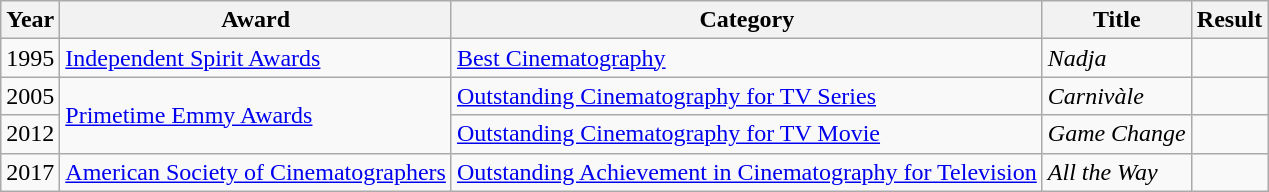<table class="wikitable">
<tr>
<th>Year</th>
<th>Award</th>
<th>Category</th>
<th>Title</th>
<th>Result</th>
</tr>
<tr>
<td>1995</td>
<td><a href='#'>Independent Spirit Awards</a></td>
<td><a href='#'>Best Cinematography</a></td>
<td><em>Nadja</em></td>
<td></td>
</tr>
<tr>
<td>2005</td>
<td rowspan=2><a href='#'>Primetime Emmy Awards</a></td>
<td><a href='#'>Outstanding Cinematography for TV Series</a></td>
<td><em>Carnivàle</em></td>
<td></td>
</tr>
<tr>
<td>2012</td>
<td><a href='#'> Outstanding Cinematography for TV Movie</a></td>
<td><em>Game Change</em></td>
<td></td>
</tr>
<tr>
<td>2017</td>
<td><a href='#'>American Society of Cinematographers</a></td>
<td><a href='#'>Outstanding Achievement in Cinematography for Television</a></td>
<td><em>All the Way</em></td>
<td></td>
</tr>
</table>
